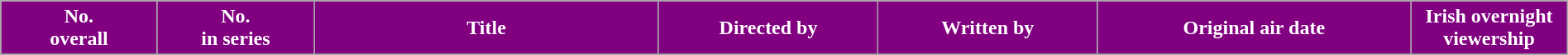<table class="wikitable plainrowheaders" style="width:100%; margin:auto;">
<tr style="color:white" align="center">
<th scope="col" style="background:purple; width:10%">No.<br>overall</th>
<th scope="col" style="background:purple; width:10%">No.<br>in series</th>
<th scope="col" style="background:purple; width:22%">Title</th>
<th scope="col" style="background:purple; width:14%">Directed by</th>
<th scope="col" style="background:purple; width:14%">Written by</th>
<th scope="col" style="background:purple; width:20%">Original air date</th>
<th scope="col" style="background:purple; width:20%">Irish overnight viewership</th>
</tr>
<tr>
</tr>
</table>
